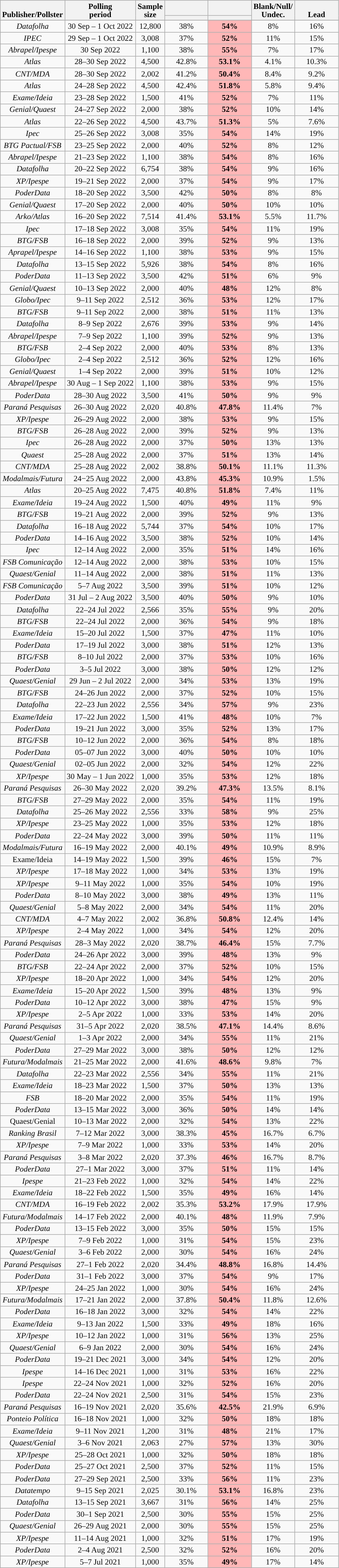<table class="nowrap wikitable" style="text-align:center;font-size:85%;line-height:14px">
<tr style="vertical-align:bottom">
<th rowspan="2">Publisher/Pollster</th>
<th rowspan="2">Polling<br>period</th>
<th rowspan="2">Sample<br>size</th>
<th style="width:5em"><br></th>
<th style="width:5em"><br></th>
<th rowspan="2" style="width:5em">Blank/Null/<br>Undec.</th>
<th rowspan="2" style="width:5em">Lead</th>
</tr>
<tr>
<th style="background:"></th>
<th style="background:"></th>
</tr>
<tr>
</tr>
<tr style="background:lightgrey;font-weight:bold">
</tr>
<tr>
</tr>
<tr style="background:lightgrey;font-weight:bold">
</tr>
<tr>
</tr>
<tr style="background:lightgrey;font-weight:bold">
</tr>
<tr>
</tr>
<tr style="background:lightgrey;font-weight:bold">
</tr>
<tr>
</tr>
<tr>
<td> <em>Datafolha</em></td>
<td> 30 Sep – 1 Oct 2022</td>
<td>12,800</td>
<td>38%</td>
<td style="background:#ffb7b7;font-weight:bold">54%</td>
<td>8%</td>
<td style="background:">16%</td>
</tr>
<tr>
<td> <em>IPEC</em></td>
<td> 29 Sep – 1 Oct 2022</td>
<td>3,008</td>
<td>37%</td>
<td style="background:#ffb7b7;font-weight:bold">52%</td>
<td>11%</td>
<td style="background:">15%</td>
</tr>
<tr>
<td><em>Abrapel/Ipespe</em></td>
<td> 30 Sep 2022</td>
<td>1,100</td>
<td>38%</td>
<td style="background:#ffb7b7;font-weight:bold">55%</td>
<td>7%</td>
<td style="background:">17%</td>
</tr>
<tr>
<td> <em>Atlas</em></td>
<td> 28–30 Sep 2022</td>
<td>4,500</td>
<td>42.8%</td>
<td style="background:#ffb7b7;font-weight:bold">53.1%</td>
<td>4.1%</td>
<td style="background:">10.3%</td>
</tr>
<tr>
<td><em>CNT/MDA</em></td>
<td> 28–30 Sep 2022</td>
<td>2,002</td>
<td>41.2%</td>
<td style="background:#ffb7b7;font-weight:bold">50.4%</td>
<td>8.4%</td>
<td style="background:">9.2%</td>
</tr>
<tr>
<td><em>Atlas</em></td>
<td> 24–28 Sep 2022</td>
<td>4,500</td>
<td>42.4%</td>
<td style="background:#ffb7b7;font-weight:bold">51.8%</td>
<td>5.8%</td>
<td style="background:">9.4%</td>
</tr>
<tr>
<td><em>Exame/Ideia</em></td>
<td> 23–28 Sep 2022</td>
<td>1,500</td>
<td>41%</td>
<td style="background:#ffb7b7;font-weight:bold">52%</td>
<td>7%</td>
<td style="background:">11%</td>
</tr>
<tr>
<td><em>Genial/Quaest</em></td>
<td> 24–27 Sep 2022</td>
<td>2,000</td>
<td>38%</td>
<td style="background:#ffb7b7;font-weight:bold">52%</td>
<td>10%</td>
<td style="background:">14%</td>
</tr>
<tr>
<td><em>Atlas</em></td>
<td> 22–26 Sep 2022</td>
<td>4,500</td>
<td>43.7%</td>
<td style="background:#ffb7b7;font-weight:bold">51.3%</td>
<td>5%</td>
<td style="background:">7.6%</td>
</tr>
<tr>
<td><em>Ipec</em></td>
<td> 25–26 Sep 2022</td>
<td>3,008</td>
<td>35%</td>
<td style="background:#ffb7b7;font-weight:bold">54%</td>
<td>14%</td>
<td style="background:">19%</td>
</tr>
<tr>
<td><em>BTG Pactual/FSB</em></td>
<td> 23–25 Sep 2022</td>
<td>2,000</td>
<td>40%</td>
<td style="background:#ffb7b7;font-weight:bold">52%</td>
<td>8%</td>
<td style="background:">12%</td>
</tr>
<tr>
<td><em>Abrapel/Ipespe</em></td>
<td> 21–23 Sep 2022</td>
<td>1,100</td>
<td>38%</td>
<td style="background:#ffb7b7;font-weight:bold">54%</td>
<td>8%</td>
<td style="background:">16%</td>
</tr>
<tr>
<td><em>Datafolha</em></td>
<td> 20–22 Sep 2022</td>
<td>6,754</td>
<td>38%</td>
<td style="background:#ffb7b7;font-weight:bold">54%</td>
<td>9%</td>
<td style="background:">16%</td>
</tr>
<tr>
<td> <em>XP/Ipespe</em></td>
<td> 19–21 Sep 2022</td>
<td>2,000</td>
<td>37%</td>
<td style="background:#ffb7b7;font-weight:bold">54%</td>
<td>9%</td>
<td style="background:">17%</td>
</tr>
<tr>
<td><em>PoderData</em></td>
<td> 18–20 Sep 2022</td>
<td>3,500</td>
<td>42%</td>
<td style="background:#ffb7b7;font-weight:bold">50%</td>
<td>8%</td>
<td style="background:">8%</td>
</tr>
<tr>
<td><em>Genial/Quaest</em></td>
<td> 17–20 Sep 2022</td>
<td>2,000</td>
<td>40%</td>
<td style="background:#ffb7b7;font-weight:bold">50%</td>
<td>10%</td>
<td style="background:">10%</td>
</tr>
<tr>
<td><em>Arko/Atlas</em></td>
<td> 16–20 Sep 2022</td>
<td>7,514</td>
<td>41.4%</td>
<td style="background:#ffb7b7;font-weight:bold">53.1%</td>
<td>5.5%</td>
<td style="background:">11.7%</td>
</tr>
<tr>
<td><em>Ipec</em></td>
<td> 17–18 Sep 2022</td>
<td>3,008</td>
<td>35%</td>
<td style="background:#ffb7b7;font-weight:bold">54%</td>
<td>11%</td>
<td style="background:">19%</td>
</tr>
<tr>
<td><em>BTG/FSB</em></td>
<td> 16–18 Sep 2022</td>
<td>2,000</td>
<td>39%</td>
<td style="background:#ffb7b7;font-weight:bold">52%</td>
<td>9%</td>
<td style="background:">13%</td>
</tr>
<tr>
<td><em>Aprapel/Ipespe</em></td>
<td> 14–16 Sep 2022</td>
<td>1,100</td>
<td>38%</td>
<td style="background:#ffb7b7;font-weight:bold">53%</td>
<td>9%</td>
<td style="background:">15%</td>
</tr>
<tr>
<td><em>Datafolha</em></td>
<td> 13–15 Sep 2022</td>
<td>5,926</td>
<td>38%</td>
<td style="background:#ffb7b7;font-weight:bold">54%</td>
<td>8%</td>
<td style="background:">16%</td>
</tr>
<tr>
<td><em>PoderData</em></td>
<td> 11–13 Sep 2022</td>
<td>3,500</td>
<td>42%</td>
<td style="background:#ffb7b7;font-weight:bold">51%</td>
<td>6%</td>
<td style="background:">9%</td>
</tr>
<tr>
<td><em>Genial/Quaest</em></td>
<td> 10–13 Sep 2022</td>
<td>2,000</td>
<td>40%</td>
<td style="background:#ffb7b7;font-weight:bold">48%</td>
<td>12%</td>
<td style="background:">8%</td>
</tr>
<tr>
<td><em>Globo/Ipec</em></td>
<td> 9–11 Sep 2022</td>
<td>2,512</td>
<td>36%</td>
<td style="background:#ffb7b7;font-weight:bold">53%</td>
<td>12%</td>
<td style="background:">17%</td>
</tr>
<tr>
<td><em>BTG/FSB</em></td>
<td> 9–11 Sep 2022</td>
<td>2,000</td>
<td>38%</td>
<td style="background:#ffb7b7;font-weight:bold">51%</td>
<td>11%</td>
<td style="background:">13%</td>
</tr>
<tr>
<td><em>Datafolha</em></td>
<td> 8–9 Sep 2022</td>
<td>2,676</td>
<td>39%</td>
<td style="background:#ffb7b7;font-weight:bold">53%</td>
<td>9%</td>
<td style="background:">14%</td>
</tr>
<tr>
<td><em>Abrapel/Ipespe</em></td>
<td> 7–9 Sep 2022</td>
<td>1,100</td>
<td>39%</td>
<td style="background:#ffb7b7;font-weight:bold">52%</td>
<td>9%</td>
<td style="background:">13%</td>
</tr>
<tr>
<td><em>BTG/FSB</em></td>
<td> 2–4 Sep 2022</td>
<td>2,000</td>
<td>40%</td>
<td style="background:#ffb7b7;font-weight:bold">53%</td>
<td>8%</td>
<td style="background:">13%</td>
</tr>
<tr>
<td><em>Globo/Ipec</em></td>
<td> 2–4 Sep 2022</td>
<td>2,512</td>
<td>36%</td>
<td style="background:#ffb7b7;font-weight:bold">52%</td>
<td>12%</td>
<td style="background:">16%</td>
</tr>
<tr>
<td><em>Genial/Quaest</em></td>
<td> 1–4 Sep 2022</td>
<td>2,000</td>
<td>39%</td>
<td style="background:#ffb7b7;font-weight:bold">51%</td>
<td>10%</td>
<td style="background:">12%</td>
</tr>
<tr>
<td><em>Abrapel/Ipespe</em></td>
<td> 30 Aug – 1 Sep 2022</td>
<td>1,100</td>
<td>38%</td>
<td style="background:#ffb7b7;font-weight:bold">53%</td>
<td>9%</td>
<td style="background:">15%</td>
</tr>
<tr>
<td><em>PoderData</em></td>
<td> 28–30 Aug 2022</td>
<td>3,500</td>
<td>41%</td>
<td style="background:#ffb7b7;font-weight:bold">50%</td>
<td>9%</td>
<td style="background:">9%</td>
</tr>
<tr>
<td><em>Paraná Pesquisas</em></td>
<td> 26–30 Aug 2022</td>
<td>2,020</td>
<td>40.8%</td>
<td style="background:#ffb7b7;font-weight:bold">47.8%</td>
<td>11.4%</td>
<td style="background:">7%</td>
</tr>
<tr>
<td><em>XP/Ipespe</em></td>
<td> 26–29 Aug 2022</td>
<td>2,000</td>
<td>38%</td>
<td style="background:#ffb7b7;font-weight:bold">53%</td>
<td>9%</td>
<td style="background:">15%</td>
</tr>
<tr>
<td><em>BTG/FSB</em></td>
<td> 26–28 Aug 2022</td>
<td>2,000</td>
<td>39%</td>
<td style="background:#ffb7b7;font-weight:bold">52%</td>
<td>9%</td>
<td style="background:">13%</td>
</tr>
<tr>
<td><em>Ipec</em></td>
<td> 26–28 Aug 2022</td>
<td>2,000</td>
<td>37%</td>
<td style="background:#ffb7b7;font-weight:bold">50%</td>
<td>13%</td>
<td style="background:">13%</td>
</tr>
<tr>
<td><em>Quaest</em></td>
<td> 25–28 Aug 2022</td>
<td>2,000</td>
<td>37%</td>
<td style="background:#ffb7b7;font-weight:bold">51%</td>
<td>13%</td>
<td style="background:">14%</td>
</tr>
<tr>
<td><em>CNT/MDA</em></td>
<td> 25–28 Aug 2022</td>
<td>2,002</td>
<td>38.8%</td>
<td style="background:#ffb7b7;font-weight:bold">50.1%</td>
<td>11.1%</td>
<td style="background:">11.3%</td>
</tr>
<tr>
<td><em>Modalmais/Futura</em></td>
<td> 24−25 Aug 2022</td>
<td>2,000</td>
<td>43.8%</td>
<td style="background:#ffb7b7;font-weight:bold">45.3%</td>
<td>10.9%</td>
<td style="background:">1.5%</td>
</tr>
<tr>
<td><em>Atlas</em></td>
<td> 20–25 Aug 2022</td>
<td>7,475</td>
<td>40.8%</td>
<td style="background:#ffb7b7;font-weight:bold">51.8%</td>
<td>7.4%</td>
<td style="background:">11%</td>
</tr>
<tr>
<td><em>Exame/Ideia</em></td>
<td> 19–24 Aug 2022</td>
<td>1,500</td>
<td>40%</td>
<td style="background:#ffb7b7;font-weight:bold">49%</td>
<td>11%</td>
<td style="background:">9%</td>
</tr>
<tr>
<td><em>BTG/FSB</em></td>
<td> 19–21 Aug 2022</td>
<td>2,000</td>
<td>39%</td>
<td style="background:#ffb7b7;font-weight:bold">52%</td>
<td>9%</td>
<td style="background:">13%</td>
</tr>
<tr>
<td><em>Datafolha</em></td>
<td> 16–18 Aug 2022</td>
<td>5,744</td>
<td>37%</td>
<td style="background:#ffb7b7;font-weight:bold">54%</td>
<td>10%</td>
<td style="background:">17%</td>
</tr>
<tr>
<td><em>PoderData</em></td>
<td> 14–16 Aug 2022</td>
<td>3,500</td>
<td>38%</td>
<td style="background:#ffb7b7;font-weight:bold">52%</td>
<td>10%</td>
<td style="background:">14%</td>
</tr>
<tr>
<td><em>Ipec</em></td>
<td> 12–14 Aug 2022</td>
<td>2,000</td>
<td>35%</td>
<td style="background:#ffb7b7;font-weight:bold">51%</td>
<td>14%</td>
<td style="background:">16%</td>
</tr>
<tr>
<td><em>FSB Comunicação</em></td>
<td> 12–14 Aug 2022</td>
<td>2,000</td>
<td>38%</td>
<td style="background:#ffb7b7;font-weight:bold">53%</td>
<td>10%</td>
<td style="background:">15%</td>
</tr>
<tr>
<td><em>Quaest/Genial</em></td>
<td> 11–14 Aug 2022</td>
<td>2,000</td>
<td>38%</td>
<td style="background:#ffb7b7;font-weight:bold">51%</td>
<td>11%</td>
<td style="background:">13%</td>
</tr>
<tr>
<td><em>FSB Comunicação</em></td>
<td> 5–7 Aug 2022</td>
<td>3,500</td>
<td>39%</td>
<td style="background:#ffb7b7;font-weight:bold">51%</td>
<td>10%</td>
<td style="background:">12%</td>
</tr>
<tr>
<td><em>PoderData</em></td>
<td> 31 Jul – 2 Aug 2022</td>
<td>3,500</td>
<td>40%</td>
<td style="background:#ffb7b7;font-weight:bold">50%</td>
<td>9%</td>
<td style="background:">10%</td>
</tr>
<tr>
<td><em>Datafolha</em></td>
<td> 22–24 Jul 2022</td>
<td>2,566</td>
<td>35%</td>
<td style="background:#ffb7b7;font-weight:bold">55%</td>
<td>9%</td>
<td style="background:">20%</td>
</tr>
<tr>
<td><em>BTG/FSB</em></td>
<td> 22–24 Jul 2022</td>
<td>2,000</td>
<td>36%</td>
<td style="background:#ffb7b7;font-weight:bold">54%</td>
<td>9%</td>
<td style="background:">18%</td>
</tr>
<tr>
<td><em>Exame/Ideia</em></td>
<td> 15–20 Jul 2022</td>
<td>1,500</td>
<td>37%</td>
<td style="background:#ffb7b7;font-weight:bold">47%</td>
<td>11%</td>
<td style="background:">10%</td>
</tr>
<tr>
<td><em>PoderData</em></td>
<td> 17–19 Jul 2022</td>
<td>3,000</td>
<td>38%</td>
<td style="background:#ffb7b7;font-weight:bold">51%</td>
<td>12%</td>
<td style="background:">13%</td>
</tr>
<tr>
<td> <em>BTG/FSB</em></td>
<td> 8–10 Jul 2022</td>
<td>2,000</td>
<td>37%</td>
<td style="background:#ffb7b7;font-weight:bold">53%</td>
<td>10%</td>
<td style="background:">16%</td>
</tr>
<tr>
<td> <em>PoderData</em></td>
<td> 3–5 Jul 2022</td>
<td>3,000</td>
<td>38%</td>
<td style="background:#ffb7b7;font-weight:bold">50%</td>
<td>12%</td>
<td style="background:">12%</td>
</tr>
<tr>
<td> <em>Quaest/Genial</em></td>
<td> 29 Jun – 2 Jul 2022</td>
<td>2,000</td>
<td>34%</td>
<td style="background:#ffb7b7;font-weight:bold">53%</td>
<td>13%</td>
<td style="background:">19%</td>
</tr>
<tr>
<td> <em>BTG/FSB</em></td>
<td> 24–26 Jun 2022</td>
<td>2,000</td>
<td>37%</td>
<td style="background:#ffb7b7;font-weight:bold">52%</td>
<td>10%</td>
<td style="background:">15%</td>
</tr>
<tr>
<td> <em>Datafolha</em></td>
<td> 22–23 Jun 2022</td>
<td>2,556</td>
<td>34%</td>
<td style="background:#ffb7b7;font-weight:bold">57%</td>
<td>9%</td>
<td style="background:">23%</td>
</tr>
<tr>
<td> <em>Exame/Ideia</em></td>
<td> 17–22 Jun 2022</td>
<td>1,500</td>
<td>41%</td>
<td style="background:#ffb7b7;font-weight:bold">48%</td>
<td>10%</td>
<td style="background:">7%</td>
</tr>
<tr>
<td> <em>PoderData</em></td>
<td> 19–21 Jun 2022</td>
<td>3,000</td>
<td>35%</td>
<td style="background:#ffb7b7;font-weight:bold">52%</td>
<td>13%</td>
<td style="background:">17%</td>
</tr>
<tr>
<td> <em>BTG/FSB</em></td>
<td> 10–12 Jun 2022</td>
<td>2,000</td>
<td>36%</td>
<td style="background:#ffb7b7;font-weight:bold">54%</td>
<td>8%</td>
<td style="background:">18%</td>
</tr>
<tr>
<td> <em>PoderData</em></td>
<td> 05–07 Jun 2022</td>
<td>3,000</td>
<td>40%</td>
<td style="background:#ffb7b7;font-weight:bold">50%</td>
<td>10%</td>
<td style="background:">10%</td>
</tr>
<tr>
<td> <em>Quaest/Genial</em></td>
<td> 02–05 Jun 2022</td>
<td>2,000</td>
<td>32%</td>
<td style="background:#ffb7b7;font-weight:bold">54%</td>
<td>12%</td>
<td style="background:">22%</td>
</tr>
<tr>
<td> <em>XP/Ipespe</em></td>
<td> 30 May – 1 Jun 2022</td>
<td>1,000</td>
<td>35%</td>
<td style="background:#ffb7b7;font-weight:bold">53%</td>
<td>12%</td>
<td style="background:">18%</td>
</tr>
<tr>
<td> <em>Paraná Pesquisas</em></td>
<td> 26–30 May 2022</td>
<td>2,020</td>
<td>39.2%</td>
<td style="background:#ffb7b7;font-weight:bold">47.3%</td>
<td>13.5%</td>
<td style="background:">8.1%</td>
</tr>
<tr>
<td> <em>BTG/FSB</em></td>
<td> 27–29 May 2022</td>
<td>2,000</td>
<td>35%</td>
<td style="background:#ffb7b7;font-weight:bold">54%</td>
<td>11%</td>
<td style="background:">19%</td>
</tr>
<tr>
<td> <em>Datafolha</em></td>
<td> 25–26 May 2022</td>
<td>2,556</td>
<td>33%</td>
<td style="background:#ffb7b7;font-weight:bold">58%</td>
<td>9%</td>
<td style="background:">25%</td>
</tr>
<tr>
<td> <em>XP/Ipespe</em></td>
<td> 23–25 May 2022</td>
<td>1,000</td>
<td>35%</td>
<td style="background:#ffb7b7;font-weight:bold">53%</td>
<td>12%</td>
<td style="background:">18%</td>
</tr>
<tr>
<td> <em>PoderData</em></td>
<td> 22–24 May 2022</td>
<td>3,000</td>
<td>39%</td>
<td style="background:#ffb7b7;font-weight:bold">50%</td>
<td>11%</td>
<td style="background:">11%</td>
</tr>
<tr>
<td> <em>Modalmais/Futura</em></td>
<td> 16–19 May 2022</td>
<td>2,000</td>
<td>40.1%</td>
<td style="background:#ffb7b7;font-weight:bold">49%</td>
<td>10.9%</td>
<td style="background:">8.9%</td>
</tr>
<tr>
<td> Exame/Ideia</td>
<td> 14–19 May 2022</td>
<td>1,500</td>
<td>39%</td>
<td style="background:#ffb7b7;font-weight:bold">46%</td>
<td>15%</td>
<td style="background:">7%</td>
</tr>
<tr>
<td> <em>XP/Ipespe</em></td>
<td> 17–18 May 2022</td>
<td>1,000</td>
<td>34%</td>
<td style="background:#ffb7b7;font-weight:bold">53%</td>
<td>13%</td>
<td style="background:">19%</td>
</tr>
<tr>
<td> <em>XP/Ipespe</em></td>
<td> 9–11 May 2022</td>
<td>1,000</td>
<td>35%</td>
<td style="background:#ffb7b7;font-weight:bold">54%</td>
<td>10%</td>
<td style="background:">19%</td>
</tr>
<tr>
<td> <em>PoderData</em></td>
<td> 8–10 May 2022</td>
<td>3,000</td>
<td>38%</td>
<td style="background:#ffb7b7;font-weight:bold">49%</td>
<td>13%</td>
<td style="background:">11%</td>
</tr>
<tr>
<td> <em>Quaest/Genial</em></td>
<td> 5–8 May 2022</td>
<td>2,000</td>
<td>34%</td>
<td style="background:#ffb7b7;font-weight:bold">54%</td>
<td>11%</td>
<td style="background:">20%</td>
</tr>
<tr>
<td> <em>CNT/MDA</em></td>
<td> 4–7 May 2022</td>
<td>2,002</td>
<td>36.8%</td>
<td style="background:#ffb7b7;font-weight:bold">50.8%</td>
<td>12.4%</td>
<td style="background:">14%</td>
</tr>
<tr>
<td> <em>XP/Ipespe</em></td>
<td> 2–4 May 2022</td>
<td>1,000</td>
<td>34%</td>
<td style="background:#ffb7b7;font-weight:bold">54%</td>
<td>12%</td>
<td style="background:">20%</td>
</tr>
<tr>
<td> <em>Paraná Pesquisas</em></td>
<td> 28–3 May 2022</td>
<td>2,020</td>
<td>38.7%</td>
<td style="background:#ffb7b7;font-weight:bold">46.4%</td>
<td>15%</td>
<td style="background:">7.7%</td>
</tr>
<tr>
<td> <em>PoderData</em></td>
<td> 24–26 Apr 2022</td>
<td>3,000</td>
<td>39%</td>
<td style="background:#ffb7b7;font-weight:bold">48%</td>
<td>13%</td>
<td style="background:">9%</td>
</tr>
<tr>
<td> <em>BTG/FSB</em></td>
<td> 22–24 Apr 2022</td>
<td>2,000</td>
<td>37%</td>
<td style="background:#ffb7b7;font-weight:bold">52%</td>
<td>10%</td>
<td style="background:">15%</td>
</tr>
<tr>
<td> <em>XP/Ipespe</em></td>
<td> 18–20 Apr 2022</td>
<td>1,000</td>
<td>34%</td>
<td style="background:#ffb7b7;font-weight:bold">54%</td>
<td>12%</td>
<td style="background:">20%</td>
</tr>
<tr>
<td> <em>Exame/Ideia</em></td>
<td> 15–20 Apr 2022</td>
<td>1,500</td>
<td>39%</td>
<td style="background:#ffb7b7;font-weight:bold">48%</td>
<td>13%</td>
<td style="background:">9%</td>
</tr>
<tr>
<td> <em>PoderData</em></td>
<td> 10–12 Apr 2022</td>
<td>3,000</td>
<td>38%</td>
<td style="background:#ffb7b7;font-weight:bold">47%</td>
<td>15%</td>
<td style="background:">9%</td>
</tr>
<tr>
<td> <em>XP/Ipespe</em></td>
<td> 2–5 Apr 2022</td>
<td>1,000</td>
<td>33%</td>
<td style="background:#ffb7b7;font-weight:bold">53%</td>
<td>14%</td>
<td style="background:">20%</td>
</tr>
<tr>
<td> <em>Paraná Pesquisas</em></td>
<td> 31–5 Apr 2022</td>
<td>2,020</td>
<td>38.5%</td>
<td style="background:#ffb7b7;font-weight:bold">47.1%</td>
<td>14.4%</td>
<td style="background:">8.6%</td>
</tr>
<tr>
<td> <em>Quaest/Genial</em></td>
<td> 1–3 Apr 2022</td>
<td>2,000</td>
<td>34%</td>
<td style="background:#ffb7b7;font-weight:bold">55%</td>
<td>11%</td>
<td style="background:">21%</td>
</tr>
<tr>
<td> <em>PoderData</em></td>
<td> 27–29 Mar 2022</td>
<td>3,000</td>
<td>38%</td>
<td style="background:#ffb7b7;font-weight:bold">50%</td>
<td>12%</td>
<td style="background:">12%</td>
</tr>
<tr>
<td> <em>Futura/Modalmais</em></td>
<td> 21–25 Mar 2022</td>
<td>2,000</td>
<td>41.6%</td>
<td style="background:#ffb7b7;font-weight:bold">48.6%</td>
<td>9.8%</td>
<td style="background:">7%</td>
</tr>
<tr>
<td> <em>Datafolha</em></td>
<td> 22–23 Mar 2022</td>
<td>2,556</td>
<td>34%</td>
<td style="background:#ffb7b7;font-weight:bold">55%</td>
<td>11%</td>
<td style="background:">21%</td>
</tr>
<tr>
<td> <em>Exame/Ideia</em></td>
<td> 18–23 Mar 2022</td>
<td>1,500</td>
<td>37%</td>
<td style="background:#ffb7b7;font-weight:bold">50%</td>
<td>13%</td>
<td style="background:">13%</td>
</tr>
<tr>
<td> <em>FSB</em></td>
<td> 18–20 Mar 2022</td>
<td>2,000</td>
<td>35%</td>
<td style="background:#ffb7b7;font-weight:bold">54%</td>
<td>11%</td>
<td style="background:">19%</td>
</tr>
<tr>
<td> <em>PoderData</em></td>
<td> 13–15 Mar 2022</td>
<td>3,000</td>
<td>36%</td>
<td style="background:#ffb7b7;font-weight:bold">50%</td>
<td>14%</td>
<td style="background:">14%</td>
</tr>
<tr>
<td> Quaest/Genial</td>
<td> 10–13 Mar 2022</td>
<td>2,000</td>
<td>32%</td>
<td style="background:#ffb7b7;font-weight:bold">54%</td>
<td>13%</td>
<td style="background:">22%</td>
</tr>
<tr>
<td> <em>Ranking Brasil</em></td>
<td> 7–12 Mar 2022</td>
<td>3,000</td>
<td>38.3%</td>
<td style="background:#ffb7b7;font-weight:bold">45%</td>
<td>16.7%</td>
<td style="background:">6.7%</td>
</tr>
<tr>
<td> <em>XP/Ipespe</em></td>
<td> 7–9 Mar 2022</td>
<td>1,000</td>
<td>33%</td>
<td style="background:#ffb7b7;font-weight:bold">53%</td>
<td>14%</td>
<td style="background:">20%</td>
</tr>
<tr>
<td> <em>Paraná Pesquisas</em></td>
<td> 3–8 Mar 2022</td>
<td>2,020</td>
<td>37.3%</td>
<td style="background:#ffb7b7;font-weight:bold">46%</td>
<td>16.7%</td>
<td style="background:">8.7%</td>
</tr>
<tr>
<td> <em>PoderData</em></td>
<td> 27–1 Mar 2022</td>
<td>3,000</td>
<td>37%</td>
<td style="background:#ffb7b7;font-weight:bold">51%</td>
<td>11%</td>
<td style="background:">14%</td>
</tr>
<tr>
<td> <em>Ipespe</em></td>
<td> 21–23 Feb 2022</td>
<td>1,000</td>
<td>32%</td>
<td style="background:#ffb7b7;font-weight:bold">54%</td>
<td>14%</td>
<td style="background:">22%</td>
</tr>
<tr>
<td> <em>Exame/Ideia</em></td>
<td> 18–22 Feb 2022</td>
<td>1,500</td>
<td>35%</td>
<td style="background:#ffb7b7;font-weight:bold">49%</td>
<td>16%</td>
<td style="background:">14%</td>
</tr>
<tr>
<td> <em>CNT/MDA</em></td>
<td> 16–19 Feb 2022</td>
<td>2,002</td>
<td>35.3%</td>
<td style="background:#ffb7b7;font-weight:bold">53.2%</td>
<td>17.9%</td>
<td style="background:">17.9%</td>
</tr>
<tr>
<td> <em>Futura/Modalmais</em></td>
<td> 14–17 Feb 2022</td>
<td>2,000</td>
<td>40.1%</td>
<td style="background:#ffb7b7;font-weight:bold">48%</td>
<td>11.9%</td>
<td style="background:">7.9%</td>
</tr>
<tr>
<td> <em>PoderData</em></td>
<td> 13–15 Feb 2022</td>
<td>3,000</td>
<td>35%</td>
<td style="background:#ffb7b7;font-weight:bold">50%</td>
<td>15%</td>
<td style="background:">15%</td>
</tr>
<tr>
<td> <em>XP/Ipespe</em></td>
<td> 7–9 Feb 2022</td>
<td>1,000</td>
<td>31%</td>
<td style="background:#ffb7b7;font-weight:bold">54%</td>
<td>15%</td>
<td style="background:">23%</td>
</tr>
<tr>
<td> <em>Quaest/Genial</em></td>
<td> 3–6 Feb 2022</td>
<td>2,000</td>
<td>30%</td>
<td style="background:#ffb7b7;font-weight:bold">54%</td>
<td>16%</td>
<td style="background:">24%</td>
</tr>
<tr>
<td> <em>Paraná Pesquisas</em></td>
<td> 27–1 Feb 2022</td>
<td>2,020</td>
<td>34.4%</td>
<td style="background:#ffb7b7;font-weight:bold">48.8%</td>
<td>16.8%</td>
<td style="background:">14.4%</td>
</tr>
<tr>
<td> <em>PoderData</em></td>
<td> 31–1 Feb 2022</td>
<td>3,000</td>
<td>37%</td>
<td style="background:#ffb7b7;font-weight:bold">54%</td>
<td>9%</td>
<td style="background:">17%</td>
</tr>
<tr>
<td> <em>XP/Ipespe</em></td>
<td> 24–25 Jan 2022</td>
<td>1,000</td>
<td>30%</td>
<td style="background:#ffb7b7;font-weight:bold">54%</td>
<td>16%</td>
<td style="background:">24%</td>
</tr>
<tr>
<td> <em>Futura/Modalmais</em></td>
<td> 17–21 Jan 2022</td>
<td>2,000</td>
<td>37.8%</td>
<td style="background:#ffb7b7;font-weight:bold">50.4%</td>
<td>11.8%</td>
<td style="background:">12.6%</td>
</tr>
<tr>
<td> <em>PoderData</em></td>
<td> 16–18 Jan 2022</td>
<td>3,000</td>
<td>32%</td>
<td style="background:#ffb7b7;font-weight:bold">54%</td>
<td>14%</td>
<td style="background:">22%</td>
</tr>
<tr>
<td> <em>Exame/Ideia</em></td>
<td> 9–13 Jan 2022</td>
<td>1,500</td>
<td>33%</td>
<td style="background:#ffb7b7;font-weight:bold">49%</td>
<td>18%</td>
<td style="background:">16%</td>
</tr>
<tr>
<td> <em>XP/Ipespe</em></td>
<td> 10–12 Jan 2022</td>
<td>1,000</td>
<td>31%</td>
<td style="background:#ffb7b7;font-weight:bold">56%</td>
<td>13%</td>
<td style="background:">25%</td>
</tr>
<tr>
<td> <em>Quaest/Genial</em></td>
<td> 6–9 Jan 2022</td>
<td>2,000</td>
<td>30%</td>
<td style="background:#ffb7b7;font-weight:bold">54%</td>
<td>16%</td>
<td style="background:">24%</td>
</tr>
<tr>
<td> <em>PoderData</em></td>
<td> 19–21 Dec 2021</td>
<td>3,000</td>
<td>34%</td>
<td style="background:#ffb7b7;font-weight:bold">54%</td>
<td>12%</td>
<td style="background:">20%</td>
</tr>
<tr>
<td> <em>Ipespe</em></td>
<td> 14–16 Dec 2021</td>
<td>1,000</td>
<td>31%</td>
<td style="background:#ffb7b7;font-weight:bold">53%</td>
<td>16%</td>
<td style="background:">22%</td>
</tr>
<tr>
<td> <em>Ipespe</em></td>
<td> 22–24 Nov 2021</td>
<td>1,000</td>
<td>32%</td>
<td style="background:#ffb7b7;font-weight:bold">52%</td>
<td>16%</td>
<td style="background:">20%</td>
</tr>
<tr>
<td> <em>PoderData</em></td>
<td> 22–24 Nov 2021</td>
<td>2,500</td>
<td>31%</td>
<td style="background:#ffb7b7;font-weight:bold">54%</td>
<td>15%</td>
<td style="background:">23%</td>
</tr>
<tr>
<td> <em>Paraná Pesquisas</em></td>
<td> 16–19 Nov 2021</td>
<td>2,020</td>
<td>35.6%</td>
<td style="background:#ffb7b7;font-weight:bold">42.5%</td>
<td>21.9%</td>
<td style="background:">6.9%</td>
</tr>
<tr>
<td> <em>Ponteio Política</em></td>
<td> 16–18 Nov 2021</td>
<td>1,000</td>
<td>32%</td>
<td style="background:#ffb7b7;font-weight:bold">50%</td>
<td>18%</td>
<td style="background:">18%</td>
</tr>
<tr>
<td> <em>Exame/Ideia</em></td>
<td> 9–11 Nov 2021</td>
<td>1,200</td>
<td>31%</td>
<td style="background:#ffb7b7;font-weight:bold">48%</td>
<td>21%</td>
<td style="background:">17%</td>
</tr>
<tr>
<td> <em>Quaest/Genial</em></td>
<td> 3–6 Nov 2021</td>
<td>2,063</td>
<td>27%</td>
<td style="background:#ffb7b7;font-weight:bold">57%</td>
<td>13%</td>
<td style="background:">30%</td>
</tr>
<tr>
<td> <em>XP/Ipespe</em></td>
<td> 25–28 Oct 2021</td>
<td>1,000</td>
<td>32%</td>
<td style="background:#ffb7b7;font-weight:bold">50%</td>
<td>18%</td>
<td style="background:">18%</td>
</tr>
<tr>
<td> <em>PoderData</em></td>
<td> 25–27 Oct 2021</td>
<td>2,500</td>
<td>37%</td>
<td style="background:#ffb7b7;font-weight:bold">52%</td>
<td>11%</td>
<td style="background:">15%</td>
</tr>
<tr>
<td> <em>PoderData</em></td>
<td> 27–29 Sep 2021</td>
<td>2,500</td>
<td>33%</td>
<td style="background:#ffb7b7;font-weight:bold">56%</td>
<td>11%</td>
<td style="background:">23%</td>
</tr>
<tr>
<td> <em>Datatempo</em></td>
<td> 9–15 Sep 2021</td>
<td>2,025</td>
<td>30.1%</td>
<td style="background:#ffb7b7;font-weight:bold">53.1%</td>
<td>16.8%</td>
<td style="background:">23%</td>
</tr>
<tr>
<td> <em>Datafolha</em></td>
<td> 13–15 Sep 2021</td>
<td>3,667</td>
<td>31%</td>
<td style="background:#ffb7b7;font-weight:bold">56%</td>
<td>14%</td>
<td style="background:">25%</td>
</tr>
<tr>
<td> <em>PoderData</em></td>
<td> 30–1 Sep 2021</td>
<td>2,500</td>
<td>30%</td>
<td style="background:#ffb7b7;font-weight:bold">55%</td>
<td>15%</td>
<td style="background:">25%</td>
</tr>
<tr>
<td> <em>Quaest/Genial</em></td>
<td> 26–29 Aug 2021</td>
<td>2,000</td>
<td>30%</td>
<td style="background:#ffb7b7;font-weight:bold">55%</td>
<td>15%</td>
<td style="background:">25%</td>
</tr>
<tr>
<td> <em>XP/Ipespe</em></td>
<td> 11–14 Aug 2021</td>
<td>1,000</td>
<td>32%</td>
<td style="background:#ffb7b7;font-weight:bold">51%</td>
<td>17%</td>
<td style="background:">19%</td>
</tr>
<tr>
<td> <em>PoderData</em></td>
<td> 2–4 Aug 2021</td>
<td>2,500</td>
<td>32%</td>
<td style="background:#ffb7b7;font-weight:bold">52%</td>
<td>16%</td>
<td style="background:">20%</td>
</tr>
<tr>
<td> <em>XP/Ipespe</em></td>
<td> 5–7 Jul 2021</td>
<td>1,000</td>
<td>35%</td>
<td style="background:#ffb7b7;font-weight:bold">49%</td>
<td>17%</td>
<td style="background:">14%</td>
</tr>
</table>
